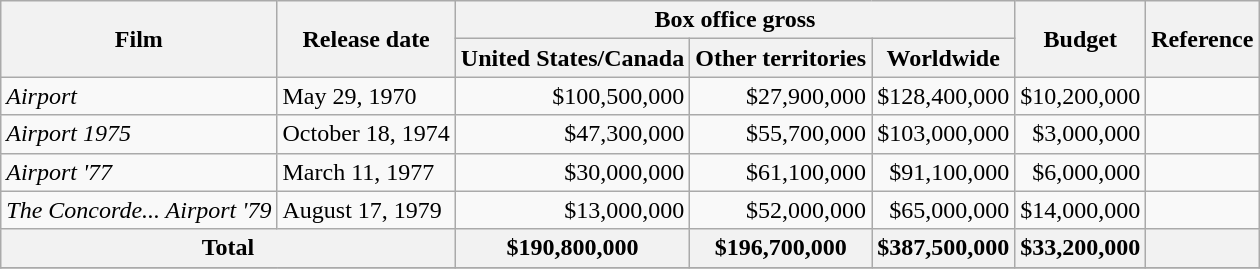<table class="wikitable">
<tr>
<th rowspan="2" style="text-align:center;">Film</th>
<th rowspan="2" style="text-align:center;">Release date</th>
<th colspan="3" style="text-align:center;">Box office gross</th>
<th rowspan="2" style="text-align:center;">Budget</th>
<th rowspan="2" style="text-align:center;">Reference</th>
</tr>
<tr>
<th style="text-align:center;">United States/Canada</th>
<th style="text-align:center;">Other territories</th>
<th style="text-align:center;">Worldwide</th>
</tr>
<tr>
<td><em>Airport</em></td>
<td>May 29, 1970</td>
<td align="right">$100,500,000</td>
<td align="right">$27,900,000</td>
<td align="right">$128,400,000</td>
<td align="right">$10,200,000</td>
<td style="text-align:center;"></td>
</tr>
<tr>
<td><em>Airport 1975</em></td>
<td>October 18, 1974</td>
<td align="right">$47,300,000</td>
<td align="right">$55,700,000</td>
<td align="right">$103,000,000</td>
<td align="right">$3,000,000</td>
<td style="text-align:center;"></td>
</tr>
<tr>
<td><em>Airport '77</em></td>
<td>March 11, 1977</td>
<td align="right">$30,000,000</td>
<td align="right">$61,100,000</td>
<td align="right">$91,100,000</td>
<td align="right">$6,000,000</td>
<td style="text-align:center;"></td>
</tr>
<tr>
<td><em>The Concorde... Airport '79</em></td>
<td>August 17, 1979</td>
<td align="right">$13,000,000</td>
<td align="right">$52,000,000</td>
<td align="right">$65,000,000</td>
<td align="right">$14,000,000</td>
<td style="text-align:center;"></td>
</tr>
<tr>
<th colspan="2" style="text-align:center;">Total</th>
<th align="right">$190,800,000</th>
<th align="right">$196,700,000</th>
<th align="right">$387,500,000</th>
<th align="right">$33,200,000</th>
<th></th>
</tr>
<tr>
</tr>
</table>
